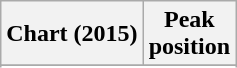<table class="wikitable sortable plainrowheaders" style="text-align:center">
<tr>
<th scope="col">Chart (2015)</th>
<th scope="col">Peak<br> position</th>
</tr>
<tr>
</tr>
<tr>
</tr>
<tr>
</tr>
</table>
